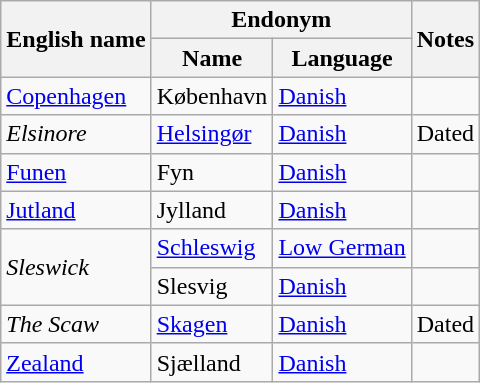<table class="wikitable sortable mw-collapsible">
<tr>
<th rowspan="2">English name</th>
<th colspan="2">Endonym</th>
<th rowspan="2">Notes</th>
</tr>
<tr>
<th>Name</th>
<th>Language</th>
</tr>
<tr>
<td><a href='#'>Copenhagen</a></td>
<td>København</td>
<td><a href='#'>Danish</a></td>
<td></td>
</tr>
<tr>
<td><em>Elsinore</em></td>
<td><a href='#'>Helsingør</a></td>
<td><a href='#'>Danish</a></td>
<td>Dated</td>
</tr>
<tr>
<td><a href='#'>Funen</a></td>
<td>Fyn</td>
<td><a href='#'>Danish</a></td>
<td></td>
</tr>
<tr>
<td><a href='#'>Jutland</a></td>
<td>Jylland</td>
<td><a href='#'>Danish</a></td>
<td></td>
</tr>
<tr>
<td rowspan="2"><em>Sleswick</em></td>
<td><a href='#'>Schleswig</a></td>
<td><a href='#'>Low German</a></td>
<td></td>
</tr>
<tr>
<td>Slesvig</td>
<td><a href='#'>Danish</a></td>
<td></td>
</tr>
<tr>
<td><em>The Scaw</em></td>
<td><a href='#'>Skagen</a></td>
<td><a href='#'>Danish</a></td>
<td>Dated</td>
</tr>
<tr>
<td><a href='#'>Zealand</a></td>
<td>Sjælland</td>
<td><a href='#'>Danish</a></td>
<td></td>
</tr>
</table>
